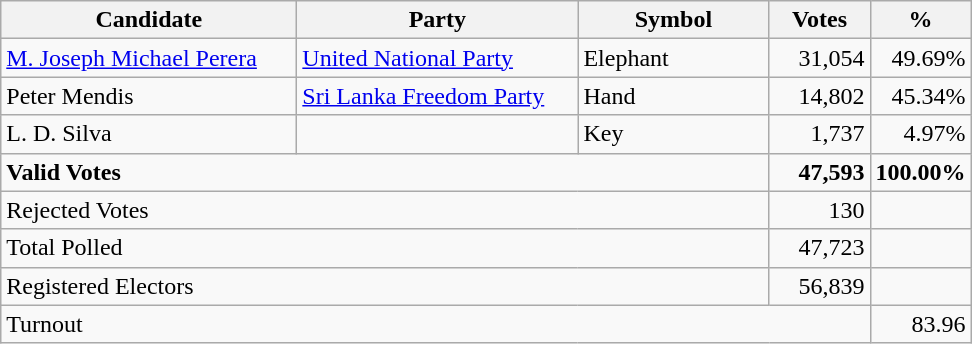<table class="wikitable" border="1" style="text-align:right;">
<tr>
<th align=left width="190">Candidate</th>
<th align=left width="180">Party</th>
<th align=left width="120">Symbol</th>
<th align=left width="60">Votes</th>
<th align=left width="60">%</th>
</tr>
<tr>
<td align=left><a href='#'>M. Joseph Michael Perera</a></td>
<td align=left><a href='#'>United National Party</a></td>
<td align=left>Elephant</td>
<td>31,054</td>
<td>49.69%</td>
</tr>
<tr>
<td align=left>Peter Mendis</td>
<td align=left><a href='#'>Sri Lanka Freedom Party</a></td>
<td align=left>Hand</td>
<td>14,802</td>
<td>45.34%</td>
</tr>
<tr>
<td align=left>L. D. Silva</td>
<td></td>
<td align=left>Key</td>
<td>1,737</td>
<td>4.97%</td>
</tr>
<tr>
<td align=left colspan=3><strong>Valid Votes</strong></td>
<td><strong>47,593</strong></td>
<td><strong>100.00%</strong></td>
</tr>
<tr>
<td align=left colspan=3>Rejected Votes</td>
<td>130</td>
<td></td>
</tr>
<tr>
<td align=left colspan=3>Total Polled</td>
<td>47,723</td>
<td></td>
</tr>
<tr>
<td align=left colspan=3>Registered Electors</td>
<td>56,839</td>
<td></td>
</tr>
<tr>
<td align=left colspan=4>Turnout</td>
<td>83.96</td>
</tr>
</table>
